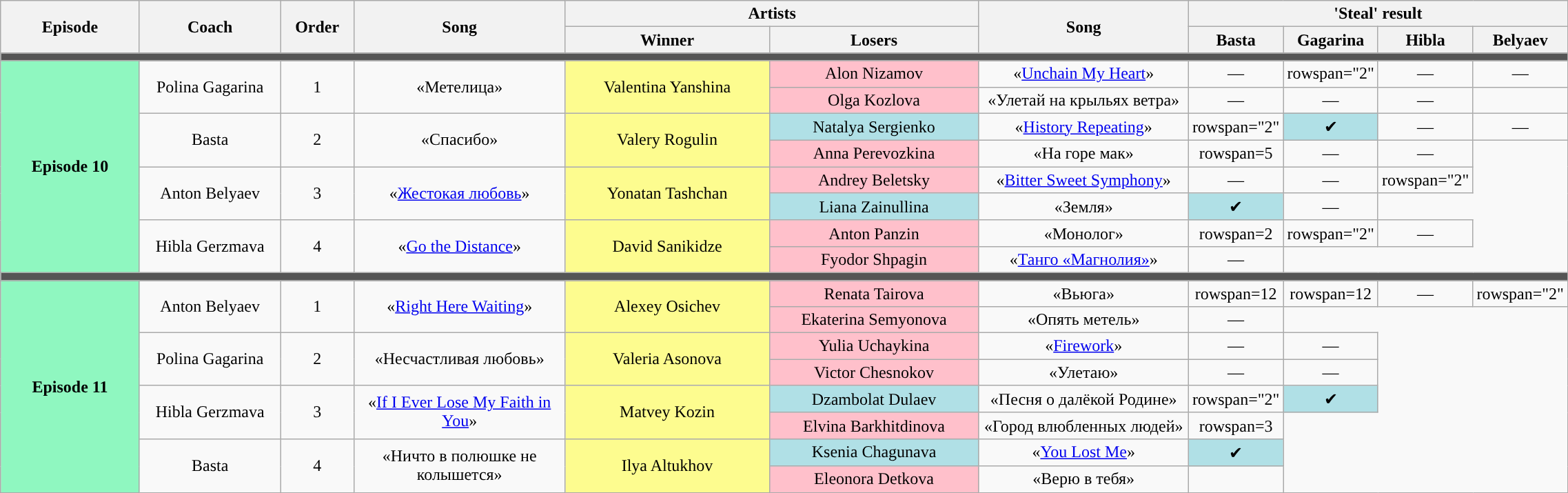<table class="wikitable" style="text-align: center; width:120%;">
<tr>
<th rowspan=2 width="10%">Episode</th>
<th rowspan=2 width="10%">Coach</th>
<th rowspan=2 width="5%">Order</th>
<th rowspan=2 width="15%">Song</th>
<th colspan=2 width="30%">Artists</th>
<th rowspan=2 width="15%">Song</th>
<th colspan="4" style="width:20%;">'Steal' result</th>
</tr>
<tr>
<th width="15%">Winner</th>
<th width="15%">Losers</th>
<th style="width:05%;">Basta</th>
<th style="width:05%;">Gagarina</th>
<th style="width:05%;">Hibla</th>
<th style="width:05%;">Belyaev</th>
</tr>
<tr>
<td colspan="11" style="background:#555;"></td>
</tr>
<tr>
<th rowspan=8 style="background:#8ff7c0;">Episode 10 <br><small> </small></th>
<td rowspan=2>Polina Gagarina</td>
<td rowspan=2>1</td>
<td rowspan=2>«Метелица»</td>
<td rowspan=2 style="background:#fdfc8f;">Valentina Yanshina</td>
<td style="background:pink">Alon Nizamov</td>
<td>«<a href='#'>Unchain My Heart</a>»</td>
<td>—</td>
<td>rowspan="2" </td>
<td>—</td>
<td>—</td>
</tr>
<tr>
<td style="background:pink;">Olga Kozlova</td>
<td>«Улетай на крыльях ветра»</td>
<td>—</td>
<td>—</td>
<td>—</td>
</tr>
<tr>
<td rowspan=2>Basta</td>
<td rowspan=2>2</td>
<td rowspan=2>«Спасибо»</td>
<td rowspan=2 style="background:#fdfc8f;">Valery Rogulin</td>
<td style="background:#b0e0e6">Natalya Sergienko</td>
<td>«<a href='#'>History Repeating</a>»</td>
<td>rowspan="2" </td>
<td style="background:#b0e0e6">✔</td>
<td>—</td>
<td>—</td>
</tr>
<tr>
<td style="background:pink">Anna Perevozkina</td>
<td>«На горе мак»</td>
<td>rowspan=5 </td>
<td>—</td>
<td>—</td>
</tr>
<tr>
<td rowspan=2>Anton Belyaev</td>
<td rowspan=2>3</td>
<td rowspan=2>«<a href='#'>Жестокая любовь</a>»</td>
<td rowspan=2 style="background:#fdfc8f;">Yonatan Tashchan</td>
<td style="background:pink;">Andrey Beletsky</td>
<td>«<a href='#'>Bitter Sweet Symphony</a>»</td>
<td>—</td>
<td>—</td>
<td>rowspan="2" </td>
</tr>
<tr>
<td style="background:#b0e0e6">Liana Zainullina</td>
<td>«Земля»</td>
<td style="background:#b0e0e6">✔</td>
<td>—</td>
</tr>
<tr>
<td rowspan=2>Hibla Gerzmava</td>
<td rowspan=2>4</td>
<td rowspan=2>«<a href='#'>Go the Distance</a>»</td>
<td rowspan=2 style="background:#fdfc8f;">David Sanikidze</td>
<td style="background:pink;">Anton Panzin</td>
<td>«Монолог»</td>
<td>rowspan=2 </td>
<td>rowspan="2" </td>
<td>—</td>
</tr>
<tr>
<td style="background:pink;">Fyodor Shpagin</td>
<td>«<a href='#'>Танго «Магнолия»</a>»</td>
<td>—</td>
</tr>
<tr>
<td colspan=11 style=background:#555;></td>
</tr>
<tr>
<th rowspan=8 style="background:#8ff7c0;">Episode 11 <br> <small></small></th>
<td rowspan=2>Anton Belyaev</td>
<td rowspan=2>1</td>
<td rowspan=2>«<a href='#'>Right Here Waiting</a>»</td>
<td rowspan=2 style=background:#fdfc8f;>Alexey Osichev</td>
<td style="background:pink;">Renata Tairova</td>
<td>«Вьюга»</td>
<td>rowspan=12 </td>
<td>rowspan=12 </td>
<td>—</td>
<td>rowspan="2" </td>
</tr>
<tr>
<td style=background:pink;>Ekaterina Semyonova</td>
<td>«Опять метель»</td>
<td>—</td>
</tr>
<tr>
<td rowspan=2>Polina Gagarina</td>
<td rowspan=2>2</td>
<td rowspan=2>«Несчастливая любовь»</td>
<td rowspan=2 style=background:#fdfc8f;>Valeria Asonova</td>
<td style=background:pink;>Yulia Uchaykina</td>
<td>«<a href='#'>Firework</a>»</td>
<td>—</td>
<td>—</td>
</tr>
<tr>
<td style=background:pink;>Victor Chesnokov</td>
<td>«Улетаю»</td>
<td>—</td>
<td>—</td>
</tr>
<tr>
<td rowspan=2>Hibla Gerzmava</td>
<td rowspan=2>3</td>
<td rowspan=2>«<a href='#'>If I Ever Lose My Faith in You</a>»</td>
<td rowspan=2 style=background:#fdfc8f;>Matvey Kozin</td>
<td style=background:#b0e0e6;>Dzambolat Dulaev</td>
<td>«Песня о далёкой Родине»</td>
<td>rowspan="2" </td>
<td style="background:#b0e0e6">✔</td>
</tr>
<tr>
<td style=background:pink;>Elvina Barkhitdinova</td>
<td>«Город влюбленных людей»</td>
<td>rowspan=3 </td>
</tr>
<tr>
<td rowspan=2>Basta</td>
<td rowspan=2>4</td>
<td rowspan=2>«Ничто в полюшке не колышется»</td>
<td rowspan=2 style=background:#fdfc8f;>Ilya Altukhov</td>
<td style="background:#b0e0e6;">Ksenia Chagunava</td>
<td>«<a href='#'>You Lost Me</a>»</td>
<td style="background:#b0e0e6">✔</td>
</tr>
<tr>
<td style=background:pink;>Eleonora Detkova</td>
<td>«Верю в тебя»</td>
<td></td>
</tr>
</table>
